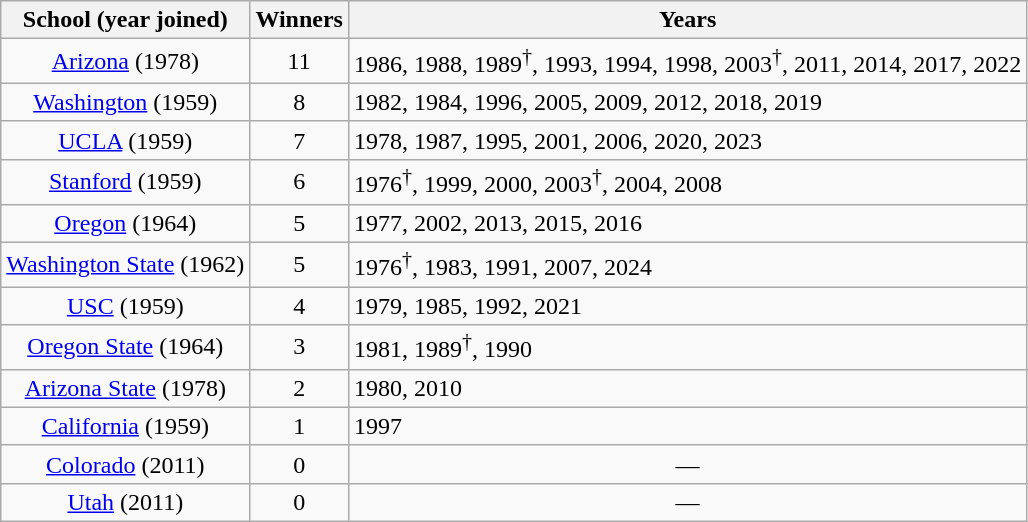<table class="wikitable">
<tr>
<th>School (year joined)</th>
<th>Winners</th>
<th>Years</th>
</tr>
<tr align="center">
<td><a href='#'>Arizona</a> (1978)</td>
<td>11</td>
<td align="left">1986, 1988, 1989<sup>†</sup>, 1993, 1994, 1998, 2003<sup>†</sup>, 2011, 2014, 2017, 2022</td>
</tr>
<tr align="center">
<td><a href='#'>Washington</a> (1959)</td>
<td>8</td>
<td align="left">1982, 1984, 1996, 2005, 2009, 2012, 2018, 2019</td>
</tr>
<tr align="center">
<td><a href='#'>UCLA</a> (1959)</td>
<td>7</td>
<td align="left">1978, 1987, 1995, 2001, 2006, 2020, 2023</td>
</tr>
<tr align="center">
<td><a href='#'>Stanford</a> (1959)</td>
<td>6</td>
<td align="left">1976<sup>†</sup>, 1999, 2000, 2003<sup>†</sup>, 2004, 2008</td>
</tr>
<tr align="center">
<td><a href='#'>Oregon</a> (1964)</td>
<td>5</td>
<td align="left">1977, 2002, 2013, 2015, 2016</td>
</tr>
<tr align="center">
<td><a href='#'>Washington State</a> (1962)</td>
<td>5</td>
<td align="left">1976<sup>†</sup>, 1983, 1991, 2007, 2024</td>
</tr>
<tr align="center">
<td><a href='#'>USC</a> (1959)</td>
<td>4</td>
<td align="left">1979, 1985, 1992, 2021</td>
</tr>
<tr align="center">
<td><a href='#'>Oregon State</a> (1964)</td>
<td>3</td>
<td align="left">1981, 1989<sup>†</sup>, 1990</td>
</tr>
<tr align="center">
<td><a href='#'>Arizona State</a> (1978)</td>
<td>2</td>
<td align="left">1980, 2010</td>
</tr>
<tr align="center">
<td><a href='#'>California</a> (1959)</td>
<td>1</td>
<td align="left">1997</td>
</tr>
<tr align="center">
<td><a href='#'>Colorado</a> (2011)</td>
<td>0</td>
<td align="center">—</td>
</tr>
<tr align="center">
<td><a href='#'>Utah</a> (2011)</td>
<td>0</td>
<td align="center">—</td>
</tr>
</table>
